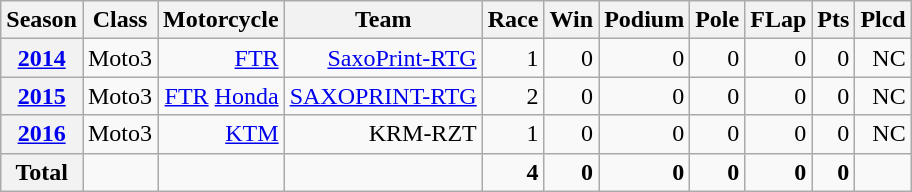<table class="wikitable" style=text-align:right>
<tr>
<th>Season</th>
<th>Class</th>
<th>Motorcycle</th>
<th>Team</th>
<th>Race</th>
<th>Win</th>
<th>Podium</th>
<th>Pole</th>
<th>FLap</th>
<th>Pts</th>
<th>Plcd</th>
</tr>
<tr>
<th><a href='#'>2014</a></th>
<td>Moto3</td>
<td><a href='#'>FTR</a></td>
<td><a href='#'>SaxoPrint-RTG</a></td>
<td>1</td>
<td>0</td>
<td>0</td>
<td>0</td>
<td>0</td>
<td>0</td>
<td>NC</td>
</tr>
<tr>
<th><a href='#'>2015</a></th>
<td>Moto3</td>
<td><a href='#'>FTR</a> <a href='#'>Honda</a></td>
<td><a href='#'>SAXOPRINT-RTG</a></td>
<td>2</td>
<td>0</td>
<td>0</td>
<td>0</td>
<td>0</td>
<td>0</td>
<td>NC</td>
</tr>
<tr>
<th><a href='#'>2016</a></th>
<td>Moto3</td>
<td><a href='#'>KTM</a></td>
<td>KRM-RZT</td>
<td>1</td>
<td>0</td>
<td>0</td>
<td>0</td>
<td>0</td>
<td>0</td>
<td>NC</td>
</tr>
<tr>
<th>Total</th>
<td></td>
<td></td>
<td></td>
<td><strong>4</strong></td>
<td><strong>0</strong></td>
<td><strong>0</strong></td>
<td><strong>0</strong></td>
<td><strong>0</strong></td>
<td><strong>0</strong></td>
<td></td>
</tr>
</table>
